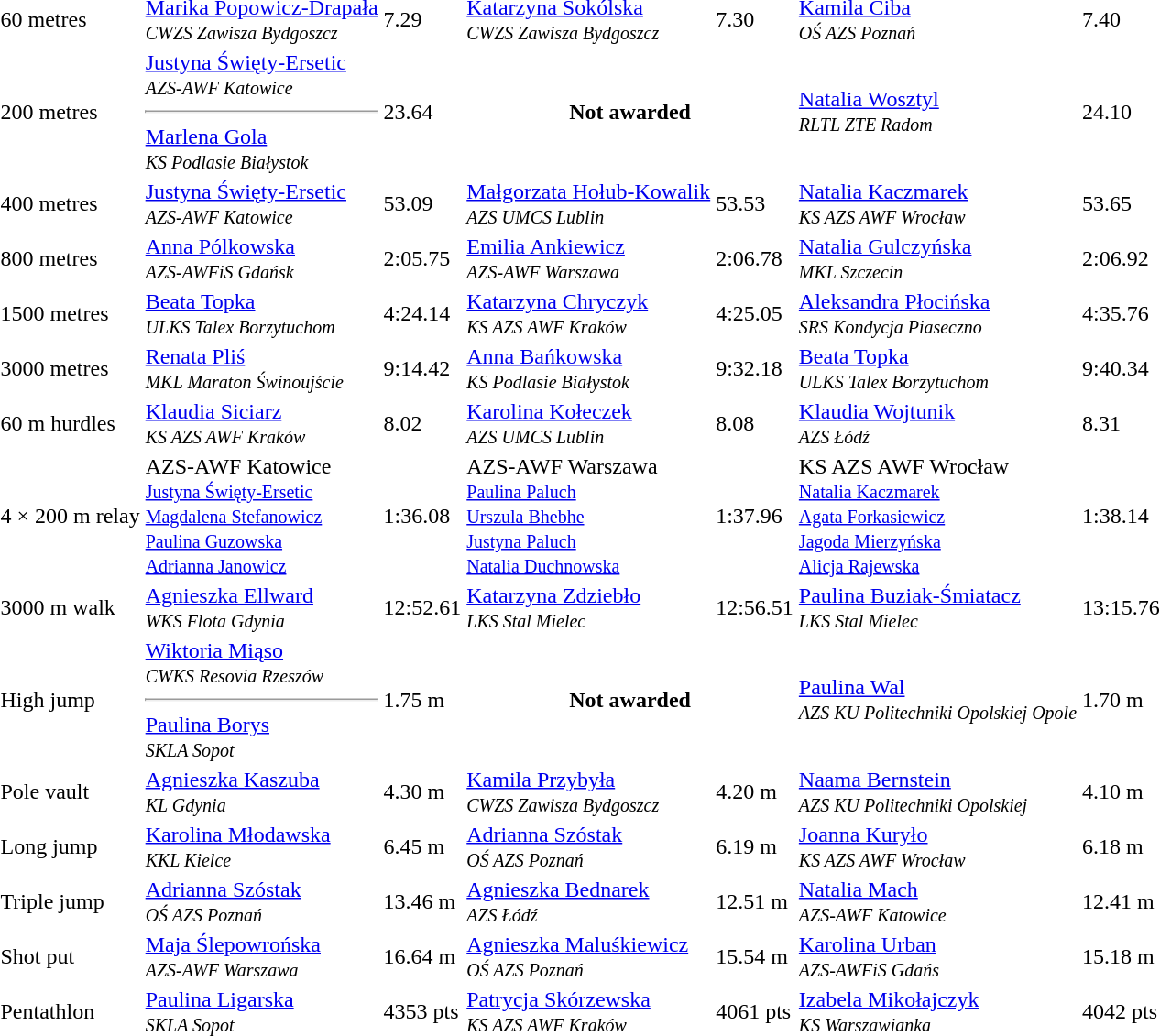<table>
<tr>
<td>60 metres</td>
<td><a href='#'>Marika Popowicz-Drapała</a><br><small><em>CWZS Zawisza Bydgoszcz</em></small></td>
<td>7.29</td>
<td><a href='#'>Katarzyna Sokólska</a><br><small><em>CWZS Zawisza Bydgoszcz</em></small></td>
<td>7.30 </td>
<td><a href='#'>Kamila Ciba</a><br><small><em>OŚ AZS Poznań</em></small></td>
<td>7.40</td>
</tr>
<tr>
<td>200 metres</td>
<td><a href='#'>Justyna Święty-Ersetic</a><br><small><em>AZS-AWF Katowice</em></small><hr><a href='#'>Marlena Gola</a><br><small><em>KS Podlasie Białystok</em></small></td>
<td>23.64 </td>
<th colspan=2>Not awarded</th>
<td><a href='#'>Natalia Wosztyl</a><br><small><em>RLTL ZTE Radom</em></small></td>
<td>24.10</td>
</tr>
<tr>
<td>400 metres</td>
<td><a href='#'>Justyna Święty-Ersetic</a><br><small><em>AZS-AWF Katowice</em></small></td>
<td>53.09</td>
<td><a href='#'>Małgorzata Hołub-Kowalik</a><br><small><em>AZS UMCS Lublin</em></small></td>
<td>53.53</td>
<td><a href='#'>Natalia Kaczmarek</a><br><small><em>KS AZS AWF Wrocław</em></small></td>
<td>53.65</td>
</tr>
<tr>
<td>800 metres</td>
<td><a href='#'>Anna Pólkowska</a><br><small><em>AZS-AWFiS Gdańsk</em></small></td>
<td>2:05.75</td>
<td><a href='#'>Emilia Ankiewicz</a><br><small><em>AZS-AWF Warszawa</em></small></td>
<td>2:06.78 </td>
<td><a href='#'>Natalia Gulczyńska</a><br><small><em>MKL Szczecin</em></small></td>
<td>2:06.92</td>
</tr>
<tr>
<td>1500 metres</td>
<td><a href='#'>Beata Topka</a><br><small><em>ULKS Talex Borzytuchom</em></small></td>
<td>4:24.14</td>
<td><a href='#'>Katarzyna Chryczyk</a><br><small><em>KS AZS AWF Kraków</em></small></td>
<td>4:25.05</td>
<td><a href='#'>Aleksandra Płocińska</a><br><small><em>SRS Kondycja Piaseczno</em></small></td>
<td>4:35.76 </td>
</tr>
<tr>
<td>3000 metres</td>
<td><a href='#'>Renata Pliś</a><br><small><em>MKL Maraton Świnoujście</em></small></td>
<td>9:14.42</td>
<td><a href='#'>Anna Bańkowska</a><br><small><em>KS Podlasie Białystok</em></small></td>
<td>9:32.18</td>
<td><a href='#'>Beata Topka</a><br><small><em>ULKS Talex Borzytuchom</em></small></td>
<td>9:40.34</td>
</tr>
<tr>
<td>60 m hurdles</td>
<td><a href='#'>Klaudia Siciarz</a><br><small><em>KS AZS AWF Kraków</em></small></td>
<td>8.02</td>
<td><a href='#'>Karolina Kołeczek</a><br><small><em>AZS UMCS Lublin</em></small></td>
<td>8.08</td>
<td><a href='#'>Klaudia Wojtunik</a><br><small><em>AZS Łódź</em></small></td>
<td>8.31</td>
</tr>
<tr>
<td>4 × 200 m relay</td>
<td>AZS-AWF Katowice<br><small><a href='#'>Justyna Święty-Ersetic</a><br><a href='#'>Magdalena Stefanowicz</a><br><a href='#'>Paulina Guzowska</a><br><a href='#'>Adrianna Janowicz</a></small></td>
<td>1:36.08</td>
<td>AZS-AWF Warszawa<br><small><a href='#'>Paulina Paluch</a><br><a href='#'>Urszula Bhebhe</a><br><a href='#'>Justyna Paluch</a><br><a href='#'>Natalia Duchnowska</a></small></td>
<td>1:37.96</td>
<td>KS AZS AWF Wrocław<br><small><a href='#'>Natalia Kaczmarek</a><br><a href='#'>Agata Forkasiewicz</a><br><a href='#'>Jagoda Mierzyńska</a><br><a href='#'>Alicja Rajewska</a></small></td>
<td>1:38.14</td>
</tr>
<tr>
<td>3000 m walk</td>
<td><a href='#'>Agnieszka Ellward</a><br><small><em>WKS Flota Gdynia</em></small></td>
<td>12:52.61 </td>
<td><a href='#'>Katarzyna Zdziebło</a><br><small><em>LKS Stal Mielec</em></small></td>
<td>12:56.51</td>
<td><a href='#'>Paulina Buziak-Śmiatacz</a><br><small><em>LKS Stal Mielec</em></small></td>
<td>13:15.76</td>
</tr>
<tr>
<td>High jump</td>
<td><a href='#'>Wiktoria Miąso</a><br><small><em>CWKS Resovia Rzeszów</em></small><hr><a href='#'>Paulina Borys</a><br><small><em>SKLA Sopot</em></small></td>
<td>1.75 m</td>
<th colspan=2>Not awarded</th>
<td><a href='#'>Paulina Wal</a><br><small><em>AZS KU Politechniki Opolskiej Opole</em></small></td>
<td>1.70 m</td>
</tr>
<tr>
<td>Pole vault</td>
<td><a href='#'>Agnieszka Kaszuba</a><br><small><em>KL Gdynia</em></small></td>
<td>4.30 m </td>
<td><a href='#'>Kamila Przybyła</a><br><small><em>CWZS Zawisza Bydgoszcz</em></small></td>
<td>4.20 m</td>
<td><a href='#'>Naama Bernstein</a><br><small> <em>AZS KU Politechniki Opolskiej</em></small></td>
<td>4.10 m</td>
</tr>
<tr>
<td>Long jump</td>
<td><a href='#'>Karolina Młodawska</a><br><small><em>KKL Kielce</em></small></td>
<td>6.45 m </td>
<td><a href='#'>Adrianna Szóstak</a><br><small><em>OŚ AZS Poznań</em></small></td>
<td>6.19 m </td>
<td><a href='#'>Joanna Kuryło</a><br><small><em>KS AZS AWF Wrocław</em></small></td>
<td>6.18 m</td>
</tr>
<tr>
<td>Triple jump</td>
<td><a href='#'>Adrianna Szóstak</a><br><small><em>OŚ AZS Poznań</em></small></td>
<td>13.46 m </td>
<td><a href='#'>Agnieszka Bednarek</a><br><small><em>AZS Łódź</em></small></td>
<td>12.51 m</td>
<td><a href='#'>Natalia Mach</a><br><small><em>AZS-AWF Katowice</em></small></td>
<td>12.41 m </td>
</tr>
<tr>
<td>Shot put</td>
<td><a href='#'>Maja Ślepowrońska</a><br><small><em>AZS-AWF Warszawa</em></small></td>
<td>16.64 m </td>
<td><a href='#'>Agnieszka Maluśkiewicz</a><br><small><em>OŚ AZS Poznań</em></small></td>
<td>15.54 m</td>
<td><a href='#'>Karolina Urban</a><br><small><em>AZS-AWFiS Gdańs</em></small></td>
<td>15.18 m</td>
</tr>
<tr>
<td>Pentathlon</td>
<td><a href='#'>Paulina Ligarska</a><br><small><em>SKLA Sopot</em></small></td>
<td>4353 pts </td>
<td><a href='#'>Patrycja Skórzewska</a><br><small><em>KS AZS AWF Kraków</em></small></td>
<td>4061 pts</td>
<td><a href='#'>Izabela Mikołajczyk</a><br><small><em>KS Warszawianka </em></small></td>
<td>4042 pts</td>
</tr>
</table>
